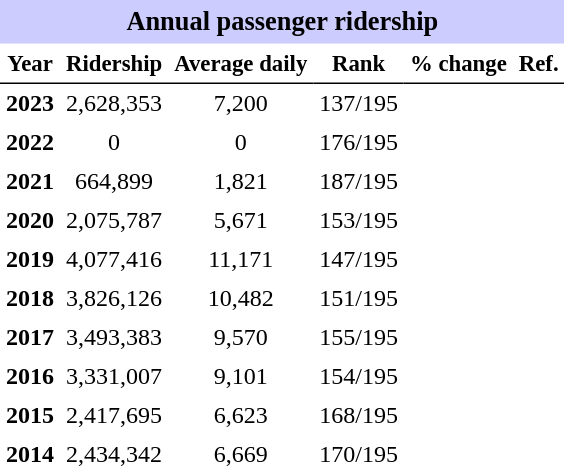<table class="toccolours" cellpadding="4" cellspacing="0" style="text-align:right;">
<tr>
<th colspan="6"  style="background-color:#ccf; background-color:#ccf; font-size:110%; text-align:center;">Annual passenger ridership</th>
</tr>
<tr style="font-size:95%; text-align:center">
<th style="border-bottom:1px solid black">Year</th>
<th style="border-bottom:1px solid black">Ridership</th>
<th style="border-bottom:1px solid black">Average daily</th>
<th style="border-bottom:1px solid black">Rank</th>
<th style="border-bottom:1px solid black">% change</th>
<th style="border-bottom:1px solid black">Ref.</th>
</tr>
<tr style="text-align:center;">
<td><strong>2023</strong></td>
<td>2,628,353</td>
<td>7,200</td>
<td>137/195</td>
<td></td>
<td></td>
</tr>
<tr style="text-align:center;">
<td><strong>2022</strong></td>
<td>0</td>
<td>0</td>
<td>176/195</td>
<td></td>
<td></td>
</tr>
<tr style="text-align:center;">
<td><strong>2021</strong></td>
<td>664,899</td>
<td>1,821</td>
<td>187/195</td>
<td></td>
<td></td>
</tr>
<tr style="text-align:center;">
<td><strong>2020</strong></td>
<td>2,075,787</td>
<td>5,671</td>
<td>153/195</td>
<td></td>
<td></td>
</tr>
<tr style="text-align:center;">
<td><strong>2019</strong></td>
<td>4,077,416</td>
<td>11,171</td>
<td>147/195</td>
<td></td>
<td></td>
</tr>
<tr style="text-align:center;">
<td><strong>2018</strong></td>
<td>3,826,126</td>
<td>10,482</td>
<td>151/195</td>
<td></td>
<td></td>
</tr>
<tr style="text-align:center;">
<td><strong>2017</strong></td>
<td>3,493,383</td>
<td>9,570</td>
<td>155/195</td>
<td></td>
<td></td>
</tr>
<tr style="text-align:center;">
<td><strong>2016</strong></td>
<td>3,331,007</td>
<td>9,101</td>
<td>154/195</td>
<td></td>
<td></td>
</tr>
<tr style="text-align:center;">
<td><strong>2015</strong></td>
<td>2,417,695</td>
<td>6,623</td>
<td>168/195</td>
<td></td>
<td></td>
</tr>
<tr style="text-align:center;">
<td><strong>2014</strong></td>
<td>2,434,342</td>
<td>6,669</td>
<td>170/195</td>
<td></td>
<td></td>
</tr>
</table>
